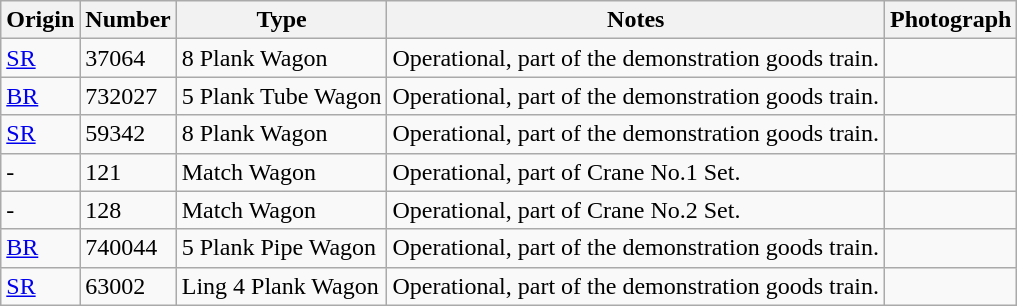<table class="wikitable">
<tr>
<th>Origin</th>
<th>Number</th>
<th>Type</th>
<th>Notes</th>
<th>Photograph</th>
</tr>
<tr>
<td><a href='#'>SR</a></td>
<td>37064</td>
<td>8 Plank Wagon</td>
<td>Operational, part of the demonstration goods train.</td>
<td></td>
</tr>
<tr>
<td><a href='#'>BR</a></td>
<td>732027</td>
<td>5 Plank Tube Wagon</td>
<td>Operational, part of the demonstration goods train.</td>
<td></td>
</tr>
<tr>
<td><a href='#'>SR</a></td>
<td>59342</td>
<td>8 Plank Wagon</td>
<td>Operational, part of the demonstration goods train.</td>
<td></td>
</tr>
<tr>
<td>-</td>
<td>121</td>
<td>Match Wagon</td>
<td>Operational, part of Crane No.1 Set.</td>
<td></td>
</tr>
<tr>
<td>-</td>
<td>128</td>
<td>Match Wagon</td>
<td>Operational, part of Crane No.2 Set.</td>
<td></td>
</tr>
<tr>
<td><a href='#'>BR</a></td>
<td>740044</td>
<td>5 Plank Pipe Wagon</td>
<td>Operational, part of the demonstration goods train.</td>
<td></td>
</tr>
<tr>
<td><a href='#'>SR</a></td>
<td>63002</td>
<td>Ling 4 Plank Wagon</td>
<td>Operational, part of the demonstration goods train.</td>
<td></td>
</tr>
</table>
